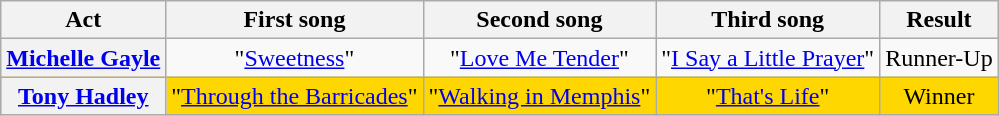<table class="wikitable plainrowheaders" style="text-align:center;">
<tr>
<th>Act</th>
<th>First song</th>
<th>Second song</th>
<th>Third song</th>
<th>Result</th>
</tr>
<tr>
<th scope="row"><a href='#'>Michelle Gayle</a></th>
<td>"<a href='#'>Sweetness</a>"</td>
<td>"<a href='#'>Love Me Tender</a>"</td>
<td>"<a href='#'>I Say a Little Prayer</a>"</td>
<td>Runner-Up</td>
</tr>
<tr style="background:gold;">
<th scope="row"><a href='#'>Tony Hadley</a></th>
<td>"<a href='#'>Through the Barricades</a>"</td>
<td>"<a href='#'>Walking in Memphis</a>"</td>
<td>"<a href='#'>That's Life</a>"</td>
<td>Winner</td>
</tr>
</table>
